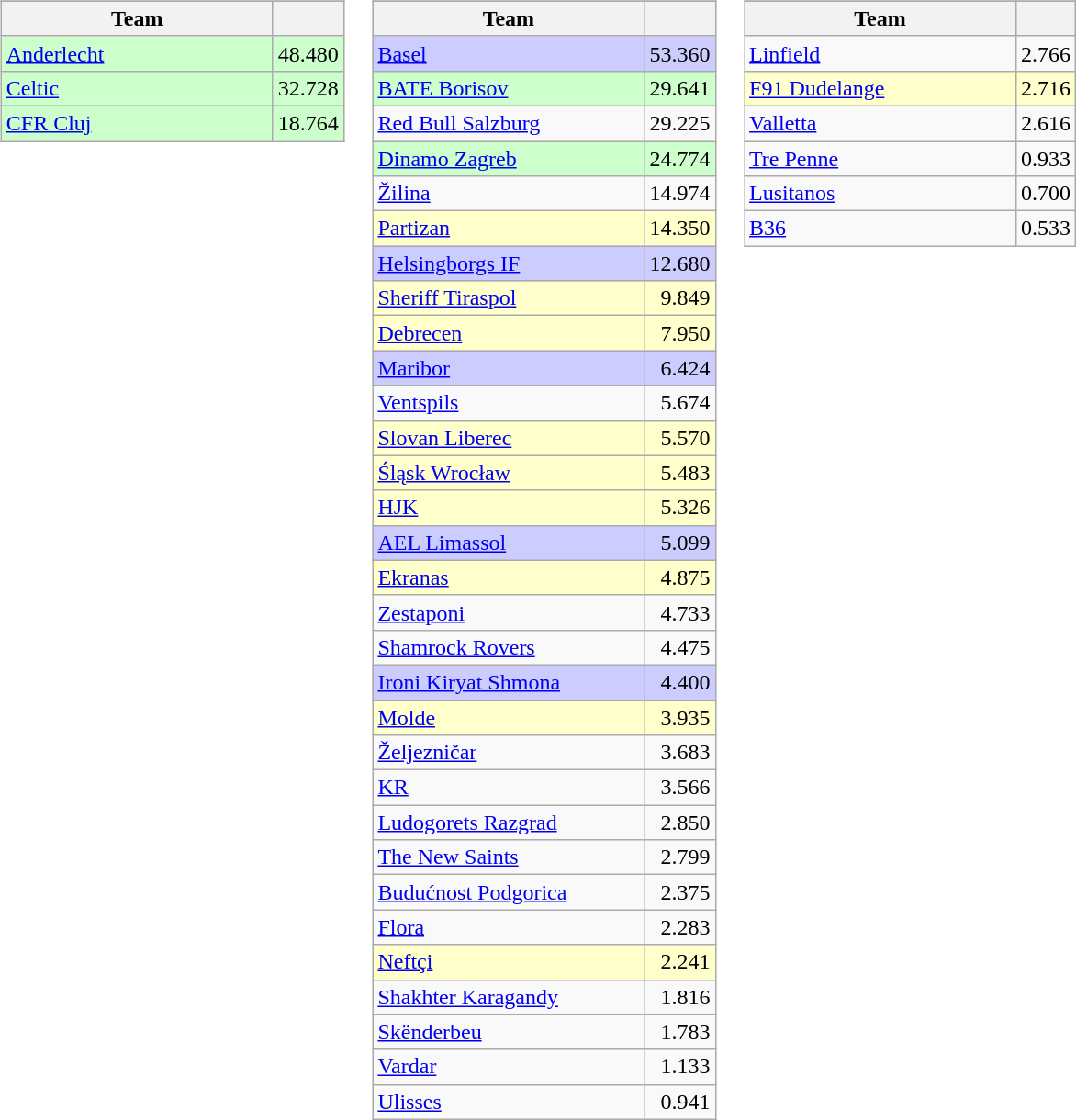<table>
<tr valign=top>
<td><br><table class="wikitable">
<tr>
</tr>
<tr>
<th width=190>Team</th>
<th></th>
</tr>
<tr bgcolor=#ccffcc>
<td> <a href='#'>Anderlecht</a></td>
<td align=right>48.480</td>
</tr>
<tr bgcolor=#ccffcc>
<td> <a href='#'>Celtic</a></td>
<td align=right>32.728</td>
</tr>
<tr bgcolor=#ccffcc>
<td> <a href='#'>CFR Cluj</a></td>
<td align=right>18.764</td>
</tr>
</table>
</td>
<td><br><table class="wikitable">
<tr>
</tr>
<tr>
<th width=190>Team</th>
<th></th>
</tr>
<tr bgcolor=#ccccff>
<td> <a href='#'>Basel</a></td>
<td align=right>53.360</td>
</tr>
<tr bgcolor=#ccffcc>
<td> <a href='#'>BATE Borisov</a></td>
<td align=right>29.641</td>
</tr>
<tr>
<td> <a href='#'>Red Bull Salzburg</a></td>
<td align=right>29.225</td>
</tr>
<tr bgcolor=#ccffcc>
<td> <a href='#'>Dinamo Zagreb</a></td>
<td align=right>24.774</td>
</tr>
<tr>
<td> <a href='#'>Žilina</a></td>
<td align=right>14.974</td>
</tr>
<tr bgcolor=#ffffcc>
<td> <a href='#'>Partizan</a></td>
<td align=right>14.350</td>
</tr>
<tr bgcolor=#ccccff>
<td> <a href='#'>Helsingborgs IF</a></td>
<td align=right>12.680</td>
</tr>
<tr bgcolor=#ffffcc>
<td> <a href='#'>Sheriff Tiraspol</a></td>
<td align=right>9.849</td>
</tr>
<tr bgcolor=#ffffcc>
<td> <a href='#'>Debrecen</a></td>
<td align=right>7.950</td>
</tr>
<tr bgcolor=#ccccff>
<td> <a href='#'>Maribor</a></td>
<td align=right>6.424</td>
</tr>
<tr>
<td> <a href='#'>Ventspils</a></td>
<td align=right>5.674</td>
</tr>
<tr bgcolor=#ffffcc>
<td> <a href='#'>Slovan Liberec</a></td>
<td align=right>5.570</td>
</tr>
<tr bgcolor=#ffffcc>
<td> <a href='#'>Śląsk Wrocław</a></td>
<td align=right>5.483</td>
</tr>
<tr bgcolor=#ffffcc>
<td> <a href='#'>HJK</a></td>
<td align=right>5.326</td>
</tr>
<tr bgcolor=#ccccff>
<td> <a href='#'>AEL Limassol</a></td>
<td align=right>5.099</td>
</tr>
<tr bgcolor=#ffffcc>
<td> <a href='#'>Ekranas</a></td>
<td align=right>4.875</td>
</tr>
<tr>
<td> <a href='#'>Zestaponi</a></td>
<td align=right>4.733</td>
</tr>
<tr>
<td> <a href='#'>Shamrock Rovers</a></td>
<td align=right>4.475</td>
</tr>
<tr bgcolor=#ccccff>
<td> <a href='#'>Ironi Kiryat Shmona</a></td>
<td align=right>4.400</td>
</tr>
<tr bgcolor=#ffffcc>
<td> <a href='#'>Molde</a></td>
<td align=right>3.935</td>
</tr>
<tr>
<td> <a href='#'>Željezničar</a></td>
<td align=right>3.683</td>
</tr>
<tr>
<td> <a href='#'>KR</a></td>
<td align=right>3.566</td>
</tr>
<tr>
<td> <a href='#'>Ludogorets Razgrad</a></td>
<td align=right>2.850</td>
</tr>
<tr>
<td> <a href='#'>The New Saints</a></td>
<td align=right>2.799</td>
</tr>
<tr>
<td> <a href='#'>Budućnost Podgorica</a></td>
<td align=right>2.375</td>
</tr>
<tr>
<td> <a href='#'>Flora</a></td>
<td align=right>2.283</td>
</tr>
<tr bgcolor=#ffffcc>
<td> <a href='#'>Neftçi</a></td>
<td align=right>2.241</td>
</tr>
<tr>
<td> <a href='#'>Shakhter Karagandy</a></td>
<td align=right>1.816</td>
</tr>
<tr>
<td> <a href='#'>Skënderbeu</a></td>
<td align=right>1.783</td>
</tr>
<tr>
<td> <a href='#'>Vardar</a></td>
<td align=right>1.133</td>
</tr>
<tr>
<td> <a href='#'>Ulisses</a></td>
<td align=right>0.941</td>
</tr>
</table>
</td>
<td><br><table class="wikitable">
<tr>
</tr>
<tr>
<th width=190>Team</th>
<th></th>
</tr>
<tr>
<td> <a href='#'>Linfield</a></td>
<td align=right>2.766</td>
</tr>
<tr bgcolor=#ffffcc>
<td> <a href='#'>F91 Dudelange</a></td>
<td align=right>2.716</td>
</tr>
<tr>
<td> <a href='#'>Valletta</a></td>
<td align=right>2.616</td>
</tr>
<tr>
<td> <a href='#'>Tre Penne</a></td>
<td align=right>0.933</td>
</tr>
<tr>
<td> <a href='#'>Lusitanos</a></td>
<td align=right>0.700</td>
</tr>
<tr>
<td> <a href='#'>B36</a></td>
<td align=right>0.533</td>
</tr>
</table>
</td>
</tr>
</table>
